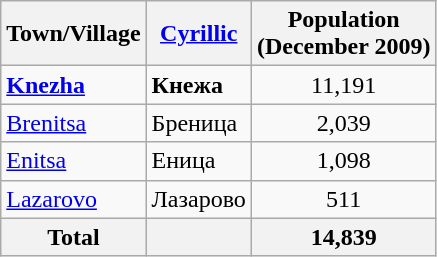<table class="wikitable sortable">
<tr>
<th>Town/Village</th>
<th><a href='#'>Cyrillic</a></th>
<th>Population<br>(December 2009)</th>
</tr>
<tr>
<td><strong><a href='#'>Knezha</a></strong></td>
<td><strong>Кнежа</strong></td>
<td align="center">11,191</td>
</tr>
<tr>
<td><a href='#'>Brenitsa</a></td>
<td>Бреница</td>
<td align="center">2,039</td>
</tr>
<tr>
<td><a href='#'>Enitsa</a></td>
<td>Еница</td>
<td align="center">1,098</td>
</tr>
<tr>
<td><a href='#'>Lazarovo</a></td>
<td>Лазарово</td>
<td align="center">511</td>
</tr>
<tr>
<th>Total</th>
<th></th>
<th align="center">14,839</th>
</tr>
</table>
